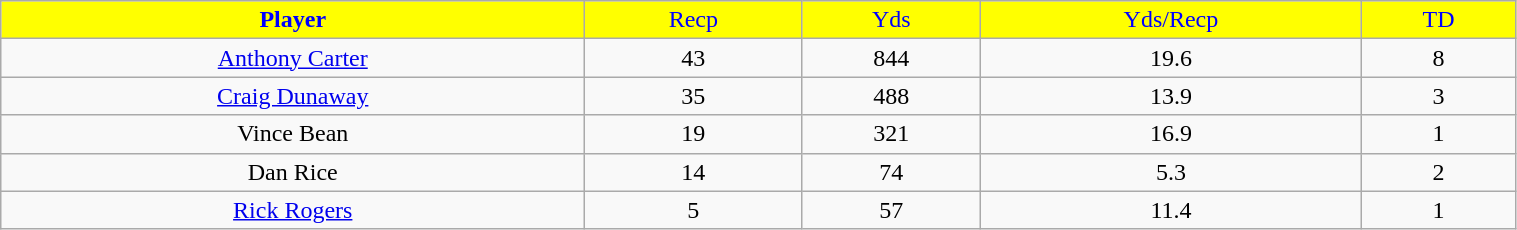<table class="wikitable" width="80%">
<tr align="center"  style="background:yellow;color:blue;">
<td><strong>Player</strong></td>
<td>Recp</td>
<td>Yds</td>
<td>Yds/Recp</td>
<td>TD</td>
</tr>
<tr align="center" bgcolor="">
<td><a href='#'>Anthony Carter</a></td>
<td>43</td>
<td>844</td>
<td>19.6</td>
<td>8</td>
</tr>
<tr align="center" bgcolor="">
<td><a href='#'>Craig Dunaway</a></td>
<td>35</td>
<td>488</td>
<td>13.9</td>
<td>3</td>
</tr>
<tr align="center" bgcolor="">
<td>Vince Bean</td>
<td>19</td>
<td>321</td>
<td>16.9</td>
<td>1</td>
</tr>
<tr align="center" bgcolor="">
<td>Dan Rice</td>
<td>14</td>
<td>74</td>
<td>5.3</td>
<td>2</td>
</tr>
<tr align="center" bgcolor="">
<td><a href='#'>Rick Rogers</a></td>
<td>5</td>
<td>57</td>
<td>11.4</td>
<td>1</td>
</tr>
</table>
